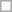<table class=wikitable>
<tr>
<td> </td>
</tr>
</table>
